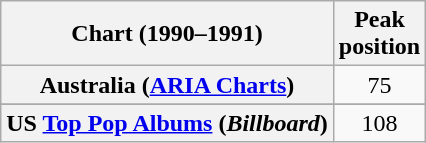<table class="wikitable sortable plainrowheaders" style="text-align:center">
<tr>
<th>Chart (1990–1991)</th>
<th>Peak<br>position</th>
</tr>
<tr>
<th scope="row">Australia (<a href='#'>ARIA Charts</a>)</th>
<td style="text-align:center;">75</td>
</tr>
<tr>
</tr>
<tr>
<th scope="row">US <a href='#'>Top Pop Albums</a> (<em>Billboard</em>)</th>
<td style="text-align:center;">108</td>
</tr>
</table>
